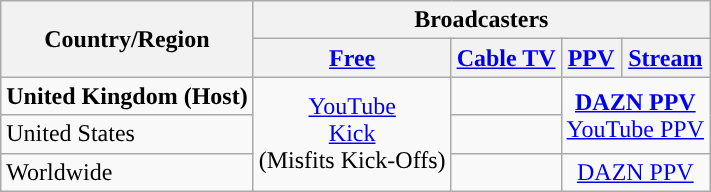<table class="wikitable">
<tr>
<th rowspan="2">Country/Region</th>
<th colspan="4">Broadcasters</th>
</tr>
<tr>
<th><a href='#'>Free</a></th>
<th><a href='#'>Cable TV</a></th>
<th><a href='#'>PPV</a></th>
<th><a href='#'>Stream</a></th>
</tr>
<tr>
<td><strong>United Kingdom (Host)</strong></td>
<td rowspan="3" align="center"><a href='#'>YouTube</a> <br> <a href='#'>Kick</a> <br> (Misfits Kick-Offs)</td>
<td></td>
<td rowspan="2" align="center" colspan="2"><strong><a href='#'>DAZN PPV</a></strong> <br> <a href='#'>YouTube PPV</a></td>
</tr>
<tr>
<td>United States</td>
<td></td>
</tr>
<tr>
<td>Worldwide</td>
<td></td>
<td align="center" colspan="2"><a href='#'>DAZN PPV</a></td>
</tr>
</table>
